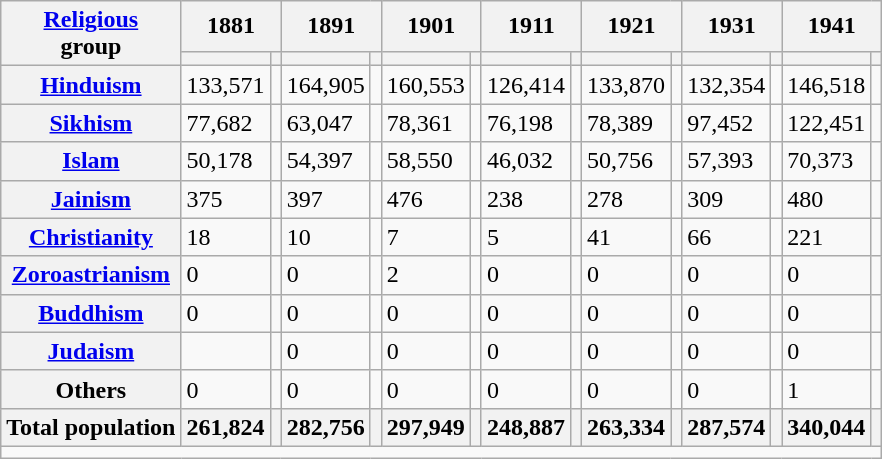<table class="wikitable sortable">
<tr>
<th rowspan="2"><a href='#'>Religious</a><br>group</th>
<th colspan="2">1881</th>
<th colspan="2">1891</th>
<th colspan="2">1901</th>
<th colspan="2">1911</th>
<th colspan="2">1921</th>
<th colspan="2">1931</th>
<th colspan="2">1941</th>
</tr>
<tr>
<th><a href='#'></a></th>
<th></th>
<th></th>
<th></th>
<th></th>
<th></th>
<th></th>
<th></th>
<th></th>
<th></th>
<th></th>
<th></th>
<th></th>
<th></th>
</tr>
<tr>
<th><a href='#'>Hinduism</a> </th>
<td>133,571</td>
<td></td>
<td>164,905</td>
<td></td>
<td>160,553</td>
<td></td>
<td>126,414</td>
<td></td>
<td>133,870</td>
<td></td>
<td>132,354</td>
<td></td>
<td>146,518</td>
<td></td>
</tr>
<tr>
<th><a href='#'>Sikhism</a> </th>
<td>77,682</td>
<td></td>
<td>63,047</td>
<td></td>
<td>78,361</td>
<td></td>
<td>76,198</td>
<td></td>
<td>78,389</td>
<td></td>
<td>97,452</td>
<td></td>
<td>122,451</td>
<td></td>
</tr>
<tr>
<th><a href='#'>Islam</a> </th>
<td>50,178</td>
<td></td>
<td>54,397</td>
<td></td>
<td>58,550</td>
<td></td>
<td>46,032</td>
<td></td>
<td>50,756</td>
<td></td>
<td>57,393</td>
<td></td>
<td>70,373</td>
<td></td>
</tr>
<tr>
<th><a href='#'>Jainism</a> </th>
<td>375</td>
<td></td>
<td>397</td>
<td></td>
<td>476</td>
<td></td>
<td>238</td>
<td></td>
<td>278</td>
<td></td>
<td>309</td>
<td></td>
<td>480</td>
<td></td>
</tr>
<tr>
<th><a href='#'>Christianity</a> </th>
<td>18</td>
<td></td>
<td>10</td>
<td></td>
<td>7</td>
<td></td>
<td>5</td>
<td></td>
<td>41</td>
<td></td>
<td>66</td>
<td></td>
<td>221</td>
<td></td>
</tr>
<tr>
<th><a href='#'>Zoroastrianism</a> </th>
<td>0</td>
<td></td>
<td>0</td>
<td></td>
<td>2</td>
<td></td>
<td>0</td>
<td></td>
<td>0</td>
<td></td>
<td>0</td>
<td></td>
<td>0</td>
<td></td>
</tr>
<tr>
<th><a href='#'>Buddhism</a> </th>
<td>0</td>
<td></td>
<td>0</td>
<td></td>
<td>0</td>
<td></td>
<td>0</td>
<td></td>
<td>0</td>
<td></td>
<td>0</td>
<td></td>
<td>0</td>
<td></td>
</tr>
<tr>
<th><a href='#'>Judaism</a> </th>
<td></td>
<td></td>
<td>0</td>
<td></td>
<td>0</td>
<td></td>
<td>0</td>
<td></td>
<td>0</td>
<td></td>
<td>0</td>
<td></td>
<td>0</td>
<td></td>
</tr>
<tr>
<th>Others</th>
<td>0</td>
<td></td>
<td>0</td>
<td></td>
<td>0</td>
<td></td>
<td>0</td>
<td></td>
<td>0</td>
<td></td>
<td>0</td>
<td></td>
<td>1</td>
<td></td>
</tr>
<tr>
<th>Total population</th>
<th>261,824</th>
<th></th>
<th>282,756</th>
<th></th>
<th>297,949</th>
<th></th>
<th>248,887</th>
<th></th>
<th>263,334</th>
<th></th>
<th>287,574</th>
<th></th>
<th>340,044</th>
<th></th>
</tr>
<tr class="sortbottom">
<td colspan="15"></td>
</tr>
</table>
